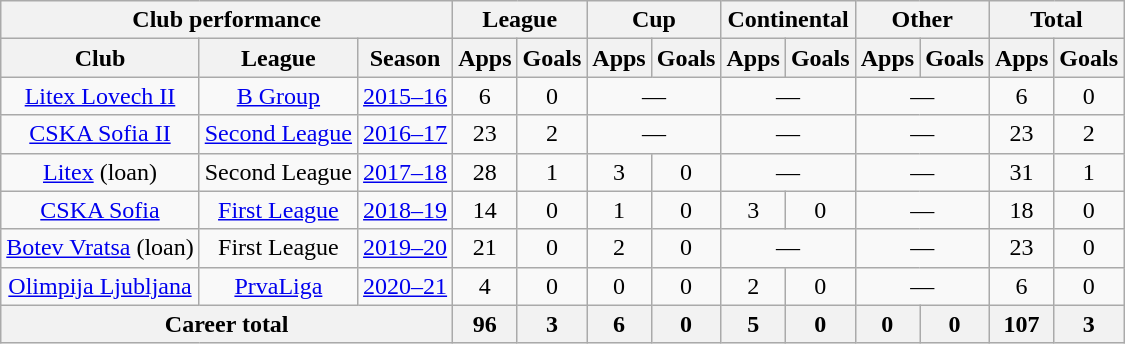<table class="wikitable" style="text-align: center">
<tr>
<th Colspan="3">Club performance</th>
<th Colspan="2">League</th>
<th Colspan="2">Cup</th>
<th Colspan="2">Continental</th>
<th Colspan="2">Other</th>
<th Colspan="3">Total</th>
</tr>
<tr>
<th>Club</th>
<th>League</th>
<th>Season</th>
<th>Apps</th>
<th>Goals</th>
<th>Apps</th>
<th>Goals</th>
<th>Apps</th>
<th>Goals</th>
<th>Apps</th>
<th>Goals</th>
<th>Apps</th>
<th>Goals</th>
</tr>
<tr>
<td valign="center"><a href='#'>Litex Lovech II</a></td>
<td><a href='#'>B Group</a></td>
<td><a href='#'>2015–16</a></td>
<td>6</td>
<td>0</td>
<td colspan="2">—</td>
<td colspan="2">—</td>
<td colspan="2">—</td>
<td>6</td>
<td>0</td>
</tr>
<tr>
<td valign="center"><a href='#'>CSKA Sofia II</a></td>
<td><a href='#'>Second League</a></td>
<td><a href='#'>2016–17</a></td>
<td>23</td>
<td>2</td>
<td colspan="2">—</td>
<td colspan="2">—</td>
<td colspan="2">—</td>
<td>23</td>
<td>2</td>
</tr>
<tr>
<td rowspan="1" valign="center"><a href='#'>Litex</a> (loan)</td>
<td>Second League</td>
<td><a href='#'>2017–18</a></td>
<td>28</td>
<td>1</td>
<td>3</td>
<td>0</td>
<td colspan="2">—</td>
<td colspan="2">—</td>
<td>31</td>
<td>1</td>
</tr>
<tr>
<td valign="center"><a href='#'>CSKA Sofia</a></td>
<td><a href='#'>First League</a></td>
<td><a href='#'>2018–19</a></td>
<td>14</td>
<td>0</td>
<td>1</td>
<td>0</td>
<td>3</td>
<td>0</td>
<td colspan="2">—</td>
<td>18</td>
<td>0</td>
</tr>
<tr>
<td valign="center"><a href='#'>Botev Vratsa</a> (loan)</td>
<td>First League</td>
<td><a href='#'>2019–20</a></td>
<td>21</td>
<td>0</td>
<td>2</td>
<td>0</td>
<td colspan="2">—</td>
<td colspan="2">—</td>
<td>23</td>
<td>0</td>
</tr>
<tr>
<td valign="center"><a href='#'>Olimpija Ljubljana</a></td>
<td><a href='#'>PrvaLiga</a></td>
<td><a href='#'>2020–21</a></td>
<td>4</td>
<td>0</td>
<td>0</td>
<td>0</td>
<td>2</td>
<td>0</td>
<td colspan="2">—</td>
<td>6</td>
<td>0</td>
</tr>
<tr>
<th colspan="3">Career total</th>
<th>96</th>
<th>3</th>
<th>6</th>
<th>0</th>
<th>5</th>
<th>0</th>
<th>0</th>
<th>0</th>
<th>107</th>
<th>3</th>
</tr>
</table>
